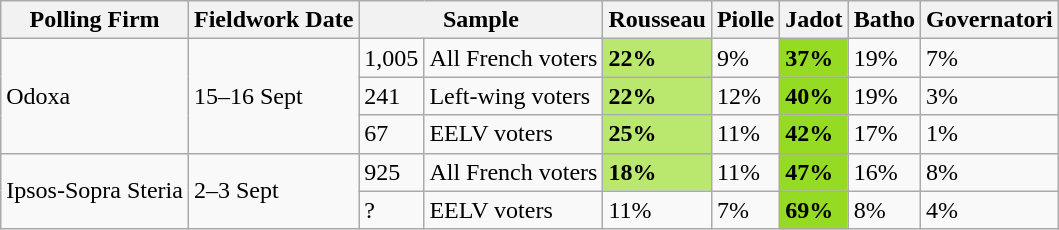<table class="wikitable">
<tr>
<th>Polling Firm</th>
<th>Fieldwork Date</th>
<th colspan="2">Sample</th>
<th>Rousseau</th>
<th>Piolle</th>
<th>Jadot</th>
<th>Batho</th>
<th>Governatori</th>
</tr>
<tr>
<td rowspan="3">Odoxa</td>
<td rowspan="3">15–16 Sept</td>
<td>1,005</td>
<td>All French voters</td>
<td style="background:#BAE86E;"><strong>22%</strong></td>
<td>9%</td>
<td style="background:#95DB23;"><strong>37%</strong></td>
<td>19%</td>
<td>7%</td>
</tr>
<tr>
<td>241</td>
<td>Left-wing voters</td>
<td style="background:#BAE86E;"><strong>22%</strong></td>
<td>12%</td>
<td style="background:#95DB23;"><strong>40%</strong></td>
<td>19%</td>
<td>3%</td>
</tr>
<tr>
<td>67</td>
<td>EELV voters</td>
<td style="background:#BAE86E;"><strong>25%</strong></td>
<td>11%</td>
<td style="background:#95DB23;"><strong>42%</strong></td>
<td>17%</td>
<td>1%</td>
</tr>
<tr>
<td rowspan="2">Ipsos-Sopra Steria</td>
<td rowspan="2">2–3 Sept</td>
<td>925</td>
<td>All French voters</td>
<td style="background:#BAE86E;"><strong>18%</strong></td>
<td>11%</td>
<td style="background:#95DB23;"><strong>47%</strong></td>
<td>16%</td>
<td>8%</td>
</tr>
<tr>
<td>?</td>
<td>EELV voters</td>
<td>11%</td>
<td>7%</td>
<td style="background:#95DB23;"><strong>69%</strong></td>
<td>8%</td>
<td>4%</td>
</tr>
</table>
